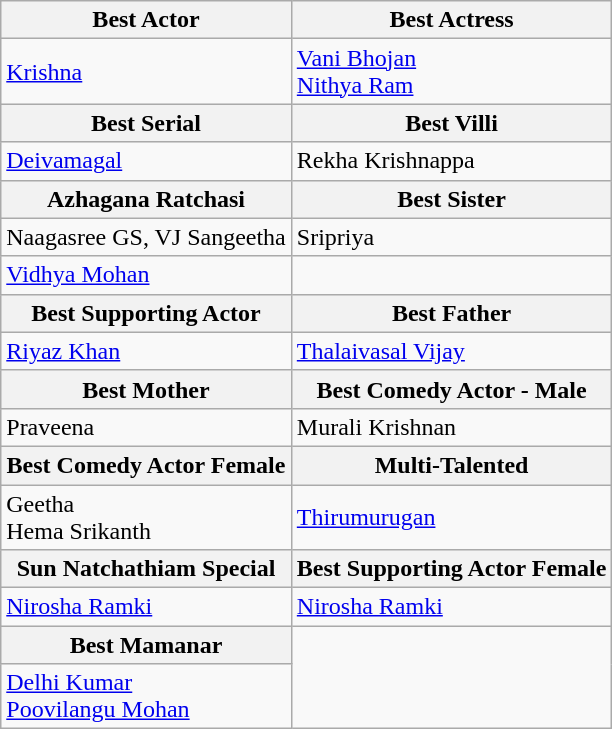<table class="wikitable">
<tr>
<th><strong>Best Actor</strong></th>
<th><strong>Best Actress</strong></th>
</tr>
<tr>
<td><a href='#'>Krishna</a></td>
<td><a href='#'>Vani Bhojan</a><br><a href='#'>Nithya Ram</a></td>
</tr>
<tr>
<th><strong>Best Serial</strong></th>
<th><strong>Best Villi</strong></th>
</tr>
<tr>
<td><a href='#'>Deivamagal</a></td>
<td>Rekha Krishnappa</td>
</tr>
<tr>
<th><strong>Azhagana Ratchasi</strong></th>
<th><strong>Best Sister</strong></th>
</tr>
<tr>
<td>Naagasree GS, VJ Sangeetha</td>
<td>Sripriya</td>
</tr>
<tr>
<td><a href='#'>Vidhya Mohan</a></td>
</tr>
<tr>
<th><strong>Best Supporting Actor</strong></th>
<th><strong>Best Father</strong></th>
</tr>
<tr>
<td><a href='#'>Riyaz Khan</a></td>
<td><a href='#'>Thalaivasal Vijay</a></td>
</tr>
<tr>
<th><strong>Best Mother</strong></th>
<th><strong>Best Comedy Actor - Male</strong></th>
</tr>
<tr>
<td>Praveena</td>
<td>Murali Krishnan</td>
</tr>
<tr>
<th><strong>Best Comedy Actor Female</strong></th>
<th><strong>Multi-Talented</strong></th>
</tr>
<tr>
<td>Geetha<br>Hema Srikanth</td>
<td><a href='#'>Thirumurugan</a></td>
</tr>
<tr>
<th><strong>Sun Natchathiam Special</strong></th>
<th><strong>Best Supporting Actor Female</strong></th>
</tr>
<tr>
<td><a href='#'>Nirosha Ramki</a></td>
<td><a href='#'>Nirosha Ramki</a></td>
</tr>
<tr>
<th><strong>Best Mamanar</strong></th>
</tr>
<tr>
<td><a href='#'>Delhi Kumar</a><br><a href='#'>Poovilangu Mohan</a></td>
</tr>
</table>
